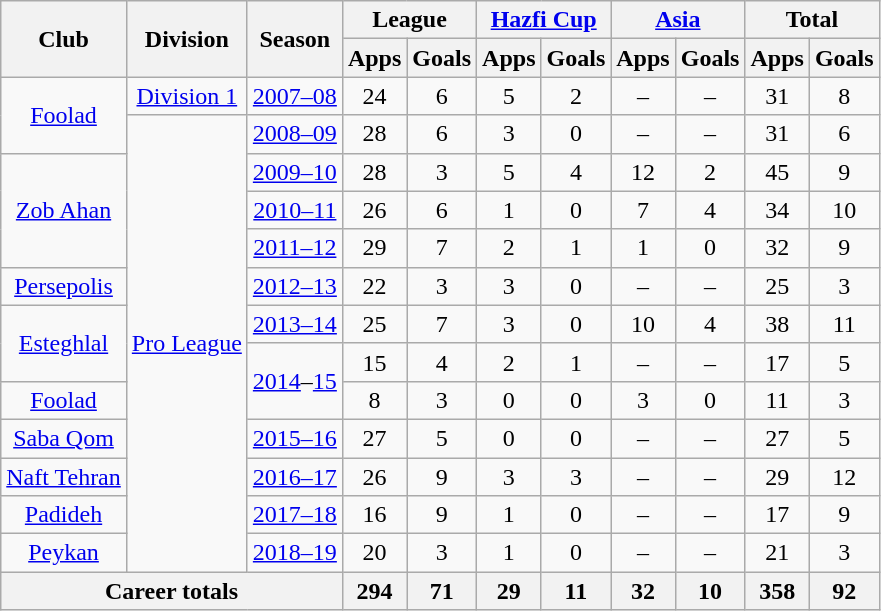<table class="wikitable" style="text-align: center;">
<tr>
<th rowspan="2">Club</th>
<th rowspan="2">Division</th>
<th rowspan="2">Season</th>
<th colspan="2">League</th>
<th colspan="2"><a href='#'>Hazfi Cup</a></th>
<th colspan="2"><a href='#'>Asia</a></th>
<th colspan="2">Total</th>
</tr>
<tr>
<th>Apps</th>
<th>Goals</th>
<th>Apps</th>
<th>Goals</th>
<th>Apps</th>
<th>Goals</th>
<th>Apps</th>
<th>Goals</th>
</tr>
<tr>
<td rowspan="2"><a href='#'>Foolad</a></td>
<td><a href='#'>Division 1</a></td>
<td><a href='#'>2007–08</a></td>
<td>24</td>
<td>6</td>
<td>5</td>
<td>2</td>
<td>–</td>
<td>–</td>
<td>31</td>
<td>8</td>
</tr>
<tr>
<td rowspan="12"><a href='#'>Pro League</a></td>
<td><a href='#'>2008–09</a></td>
<td>28</td>
<td>6</td>
<td>3</td>
<td>0</td>
<td>–</td>
<td>–</td>
<td>31</td>
<td>6</td>
</tr>
<tr>
<td rowspan="3"><a href='#'>Zob Ahan</a></td>
<td><a href='#'>2009–10</a></td>
<td>28</td>
<td>3</td>
<td>5</td>
<td>4</td>
<td>12</td>
<td>2</td>
<td>45</td>
<td>9</td>
</tr>
<tr>
<td><a href='#'>2010–11</a></td>
<td>26</td>
<td>6</td>
<td>1</td>
<td>0</td>
<td>7</td>
<td>4</td>
<td>34</td>
<td>10</td>
</tr>
<tr>
<td><a href='#'>2011–12</a></td>
<td>29</td>
<td>7</td>
<td>2</td>
<td>1</td>
<td>1</td>
<td>0</td>
<td>32</td>
<td>9</td>
</tr>
<tr>
<td><a href='#'>Persepolis</a></td>
<td><a href='#'>2012–13</a></td>
<td>22</td>
<td>3</td>
<td>3</td>
<td>0</td>
<td>–</td>
<td>–</td>
<td>25</td>
<td>3</td>
</tr>
<tr>
<td rowspan="2"><a href='#'>Esteghlal</a></td>
<td><a href='#'>2013–14</a></td>
<td>25</td>
<td>7</td>
<td>3</td>
<td>0</td>
<td>10</td>
<td>4</td>
<td>38</td>
<td>11</td>
</tr>
<tr>
<td rowspan="2"><a href='#'>2014</a>–<a href='#'>15</a></td>
<td>15</td>
<td>4</td>
<td>2</td>
<td>1</td>
<td>–</td>
<td>–</td>
<td>17</td>
<td>5</td>
</tr>
<tr>
<td><a href='#'>Foolad</a></td>
<td>8</td>
<td>3</td>
<td>0</td>
<td>0</td>
<td>3</td>
<td>0</td>
<td>11</td>
<td>3</td>
</tr>
<tr>
<td><a href='#'>Saba Qom</a></td>
<td><a href='#'>2015–16</a></td>
<td>27</td>
<td>5</td>
<td>0</td>
<td>0</td>
<td>–</td>
<td>–</td>
<td>27</td>
<td>5</td>
</tr>
<tr>
<td><a href='#'>Naft Tehran</a></td>
<td><a href='#'>2016–17</a></td>
<td>26</td>
<td>9</td>
<td>3</td>
<td>3</td>
<td>–</td>
<td>–</td>
<td>29</td>
<td>12</td>
</tr>
<tr>
<td><a href='#'>Padideh</a></td>
<td><a href='#'>2017–18</a></td>
<td>16</td>
<td>9</td>
<td>1</td>
<td>0</td>
<td>–</td>
<td>–</td>
<td>17</td>
<td>9</td>
</tr>
<tr>
<td><a href='#'>Peykan</a></td>
<td><a href='#'>2018–19</a></td>
<td>20</td>
<td>3</td>
<td>1</td>
<td>0</td>
<td>–</td>
<td>–</td>
<td>21</td>
<td>3</td>
</tr>
<tr>
<th colspan="3">Career totals</th>
<th>294</th>
<th>71</th>
<th>29</th>
<th>11</th>
<th>32</th>
<th>10</th>
<th>358</th>
<th>92</th>
</tr>
</table>
